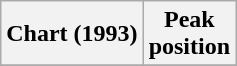<table class="wikitable plainrowheaders">
<tr>
<th>Chart (1993)</th>
<th>Peak<br>position</th>
</tr>
<tr>
</tr>
</table>
